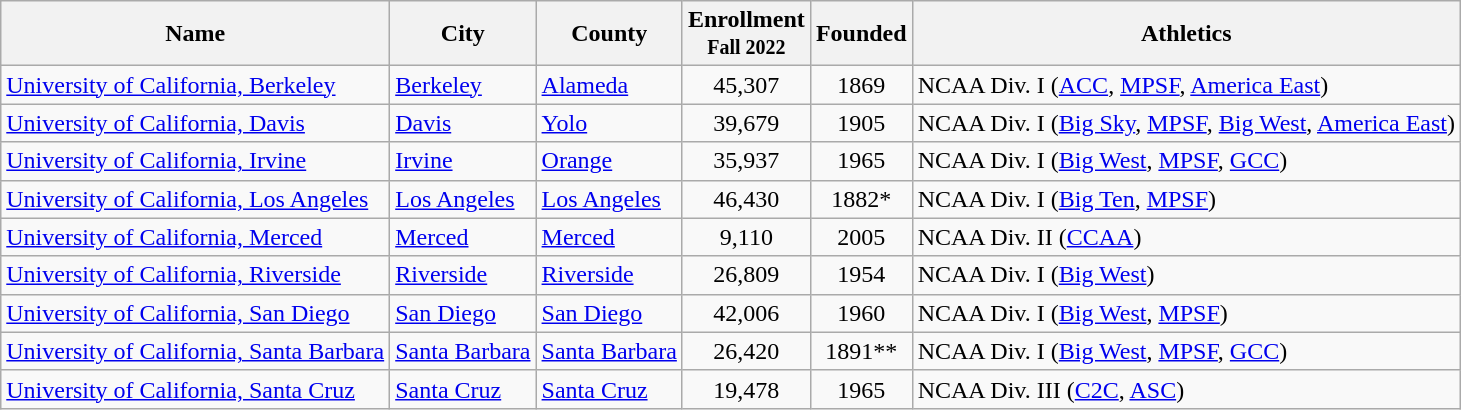<table class="wikitable sortable">
<tr>
<th>Name</th>
<th>City</th>
<th>County</th>
<th>Enrollment<br><small>Fall 2022</small></th>
<th>Founded</th>
<th>Athletics</th>
</tr>
<tr>
<td><a href='#'>University of California, Berkeley</a></td>
<td><a href='#'>Berkeley</a></td>
<td><a href='#'>Alameda</a></td>
<td align="center">45,307</td>
<td align="center">1869</td>
<td>NCAA Div. I (<a href='#'>ACC</a>, <a href='#'>MPSF</a>, <a href='#'>America East</a>)</td>
</tr>
<tr>
<td><a href='#'>University of California, Davis</a></td>
<td><a href='#'>Davis</a></td>
<td><a href='#'>Yolo</a></td>
<td align="center">39,679</td>
<td align="center">1905</td>
<td>NCAA Div. I (<a href='#'>Big Sky</a>, <a href='#'>MPSF</a>, <a href='#'>Big West</a>, <a href='#'>America East</a>)</td>
</tr>
<tr>
<td><a href='#'>University of California, Irvine</a></td>
<td><a href='#'>Irvine</a></td>
<td><a href='#'>Orange</a></td>
<td align="center">35,937</td>
<td align="center">1965</td>
<td>NCAA Div. I (<a href='#'>Big West</a>, <a href='#'>MPSF</a>, <a href='#'>GCC</a>)</td>
</tr>
<tr>
<td><a href='#'>University of California, Los Angeles</a></td>
<td><a href='#'>Los Angeles</a></td>
<td><a href='#'>Los Angeles</a></td>
<td align="center">46,430</td>
<td align="center">1882*</td>
<td>NCAA Div. I (<a href='#'>Big Ten</a>, <a href='#'>MPSF</a>)</td>
</tr>
<tr>
<td><a href='#'>University of California, Merced</a></td>
<td><a href='#'>Merced</a></td>
<td><a href='#'>Merced</a></td>
<td align="center">9,110</td>
<td align="center">2005</td>
<td>NCAA Div. II (<a href='#'>CCAA</a>)</td>
</tr>
<tr>
<td><a href='#'>University of California, Riverside</a></td>
<td><a href='#'>Riverside</a></td>
<td><a href='#'>Riverside</a></td>
<td align="center">26,809</td>
<td align="center">1954</td>
<td>NCAA Div. I (<a href='#'>Big West</a>)</td>
</tr>
<tr>
<td><a href='#'>University of California, San Diego</a></td>
<td><a href='#'>San Diego</a></td>
<td><a href='#'>San Diego</a></td>
<td align="center">42,006</td>
<td align="center">1960</td>
<td>NCAA Div. I (<a href='#'>Big West</a>, <a href='#'>MPSF</a>)</td>
</tr>
<tr>
<td><a href='#'>University of California, Santa Barbara</a></td>
<td><a href='#'>Santa Barbara</a></td>
<td><a href='#'>Santa Barbara</a></td>
<td align="center">26,420</td>
<td align="center">1891**</td>
<td>NCAA Div. I (<a href='#'>Big West</a>, <a href='#'>MPSF</a>, <a href='#'>GCC</a>)</td>
</tr>
<tr>
<td><a href='#'>University of California, Santa Cruz</a></td>
<td><a href='#'>Santa Cruz</a></td>
<td><a href='#'>Santa Cruz</a></td>
<td align="center">19,478</td>
<td align="center">1965</td>
<td>NCAA Div. III (<a href='#'>C2C</a>, <a href='#'>ASC</a>)</td>
</tr>
</table>
